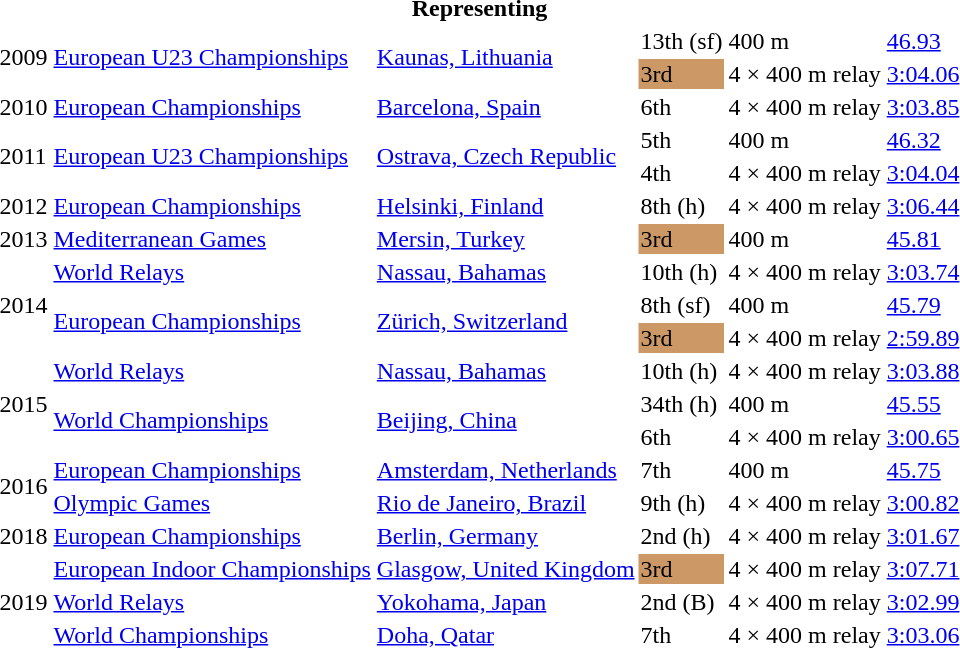<table>
<tr>
<th colspan="6">Representing </th>
</tr>
<tr>
<td rowspan=2>2009</td>
<td rowspan=2><a href='#'>European U23 Championships</a></td>
<td rowspan=2><a href='#'>Kaunas, Lithuania</a></td>
<td>13th (sf)</td>
<td>400 m</td>
<td><a href='#'>46.93</a></td>
</tr>
<tr>
<td bgcolor=cc9966>3rd</td>
<td>4 × 400 m relay</td>
<td><a href='#'>3:04.06</a></td>
</tr>
<tr>
<td>2010</td>
<td><a href='#'>European Championships</a></td>
<td><a href='#'>Barcelona, Spain</a></td>
<td>6th</td>
<td>4 × 400 m relay</td>
<td><a href='#'>3:03.85</a></td>
</tr>
<tr>
<td rowspan=2>2011</td>
<td rowspan=2><a href='#'>European U23 Championships</a></td>
<td rowspan=2><a href='#'>Ostrava, Czech Republic</a></td>
<td>5th</td>
<td>400 m</td>
<td><a href='#'>46.32</a></td>
</tr>
<tr>
<td>4th</td>
<td>4 × 400 m relay</td>
<td><a href='#'>3:04.04</a></td>
</tr>
<tr>
<td>2012</td>
<td><a href='#'>European Championships</a></td>
<td><a href='#'>Helsinki, Finland</a></td>
<td>8th (h)</td>
<td>4 × 400 m relay</td>
<td><a href='#'>3:06.44</a></td>
</tr>
<tr>
<td>2013</td>
<td><a href='#'>Mediterranean Games</a></td>
<td><a href='#'>Mersin, Turkey</a></td>
<td bgcolor=cc9966>3rd</td>
<td>400 m</td>
<td><a href='#'>45.81</a></td>
</tr>
<tr>
<td rowspan=3>2014</td>
<td><a href='#'>World Relays</a></td>
<td><a href='#'>Nassau, Bahamas</a></td>
<td>10th (h)</td>
<td>4 × 400 m relay</td>
<td><a href='#'>3:03.74</a></td>
</tr>
<tr>
<td rowspan=2><a href='#'>European Championships</a></td>
<td rowspan=2><a href='#'>Zürich, Switzerland</a></td>
<td>8th (sf)</td>
<td>400 m</td>
<td><a href='#'>45.79</a></td>
</tr>
<tr>
<td bgcolor=cc9966>3rd</td>
<td>4 × 400 m relay</td>
<td><a href='#'>2:59.89</a></td>
</tr>
<tr>
<td rowspan=3>2015</td>
<td><a href='#'>World Relays</a></td>
<td><a href='#'>Nassau, Bahamas</a></td>
<td>10th (h)</td>
<td>4 × 400 m relay</td>
<td><a href='#'>3:03.88</a></td>
</tr>
<tr>
<td rowspan=2><a href='#'>World Championships</a></td>
<td rowspan=2><a href='#'>Beijing, China</a></td>
<td>34th (h)</td>
<td>400 m</td>
<td><a href='#'>45.55</a></td>
</tr>
<tr>
<td>6th</td>
<td>4 × 400 m relay</td>
<td><a href='#'>3:00.65</a></td>
</tr>
<tr>
<td rowspan=2>2016</td>
<td><a href='#'>European Championships</a></td>
<td><a href='#'>Amsterdam, Netherlands</a></td>
<td>7th</td>
<td>400 m</td>
<td><a href='#'>45.75</a></td>
</tr>
<tr>
<td><a href='#'>Olympic Games</a></td>
<td><a href='#'>Rio de Janeiro, Brazil</a></td>
<td>9th (h)</td>
<td>4 × 400 m relay</td>
<td><a href='#'>3:00.82</a></td>
</tr>
<tr>
<td>2018</td>
<td><a href='#'>European Championships</a></td>
<td><a href='#'>Berlin, Germany</a></td>
<td>2nd (h)</td>
<td>4 × 400 m relay</td>
<td><a href='#'>3:01.67</a></td>
</tr>
<tr>
<td rowspan=3>2019</td>
<td><a href='#'>European Indoor Championships</a></td>
<td><a href='#'>Glasgow, United Kingdom</a></td>
<td bgcolor=cc9966>3rd</td>
<td>4 × 400 m relay</td>
<td><a href='#'>3:07.71</a></td>
</tr>
<tr>
<td><a href='#'>World Relays</a></td>
<td><a href='#'>Yokohama, Japan</a></td>
<td>2nd (B)</td>
<td>4 × 400 m relay</td>
<td><a href='#'>3:02.99</a></td>
</tr>
<tr>
<td><a href='#'>World Championships</a></td>
<td><a href='#'>Doha, Qatar</a></td>
<td>7th</td>
<td>4 × 400 m relay</td>
<td><a href='#'>3:03.06</a></td>
</tr>
</table>
